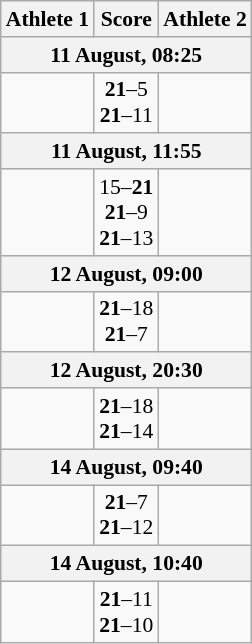<table class="wikitable" style="text-align: center; font-size:90% ">
<tr>
<th align="right">Athlete 1</th>
<th>Score</th>
<th align="left">Athlete 2</th>
</tr>
<tr>
<th colspan=3>11 August, 08:25</th>
</tr>
<tr>
<td align=right><strong></strong></td>
<td align=center><strong>21</strong>–5<br><strong>21</strong>–11</td>
<td align=left></td>
</tr>
<tr>
<th colspan=3>11 August, 11:55</th>
</tr>
<tr>
<td align=right><strong></strong></td>
<td align=center>15–<strong>21</strong><br><strong>21</strong>–9<br><strong>21</strong>–13</td>
<td align=left></td>
</tr>
<tr>
<th colspan=3>12 August, 09:00</th>
</tr>
<tr>
<td align=right><strong></strong></td>
<td align=center><strong>21</strong>–18<br><strong>21</strong>–7</td>
<td align=left></td>
</tr>
<tr>
<th colspan=3>12 August, 20:30</th>
</tr>
<tr>
<td align=right><strong></strong></td>
<td align=center><strong>21</strong>–18<br><strong>21</strong>–14</td>
<td align=left></td>
</tr>
<tr>
<th colspan=3>14 August, 09:40</th>
</tr>
<tr>
<td align=right><strong></strong></td>
<td align=center><strong>21</strong>–7<br><strong>21</strong>–12</td>
<td align=left></td>
</tr>
<tr>
<th colspan=3>14 August, 10:40</th>
</tr>
<tr>
<td align=right><strong></strong></td>
<td align=center><strong>21</strong>–11<br><strong>21</strong>–10</td>
<td align=left></td>
</tr>
</table>
